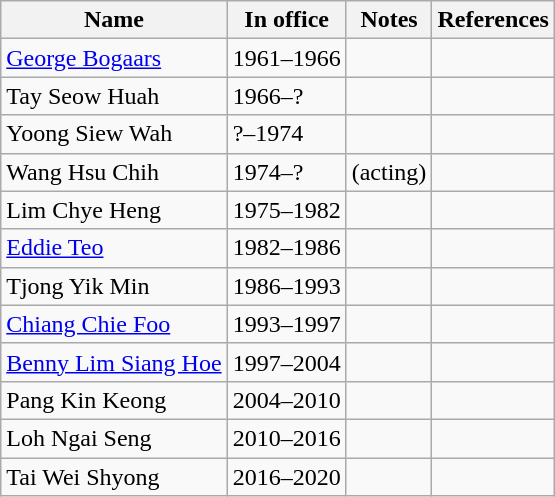<table class="wikitable">
<tr>
<th>Name</th>
<th>In office</th>
<th>Notes</th>
<th>References</th>
</tr>
<tr>
<td><a href='#'>George Bogaars</a></td>
<td>1961–1966</td>
<td></td>
<td></td>
</tr>
<tr>
<td>Tay Seow Huah</td>
<td>1966–?</td>
<td></td>
<td></td>
</tr>
<tr>
<td>Yoong Siew Wah</td>
<td>?–1974</td>
<td></td>
<td></td>
</tr>
<tr>
<td>Wang Hsu Chih</td>
<td>1974–?</td>
<td>(acting)</td>
<td></td>
</tr>
<tr>
<td>Lim Chye Heng</td>
<td>1975–1982</td>
<td></td>
<td></td>
</tr>
<tr>
<td><a href='#'>Eddie Teo</a></td>
<td>1982–1986</td>
<td></td>
<td></td>
</tr>
<tr>
<td>Tjong Yik Min</td>
<td>1986–1993</td>
<td></td>
<td></td>
</tr>
<tr>
<td><a href='#'>Chiang Chie Foo</a></td>
<td>1993–1997</td>
<td></td>
<td></td>
</tr>
<tr>
<td><a href='#'>Benny Lim Siang Hoe</a></td>
<td>1997–2004</td>
<td></td>
<td></td>
</tr>
<tr>
<td>Pang Kin Keong</td>
<td>2004–2010</td>
<td></td>
<td></td>
</tr>
<tr>
<td>Loh Ngai Seng</td>
<td>2010–2016</td>
<td></td>
<td></td>
</tr>
<tr>
<td>Tai Wei Shyong</td>
<td>2016–2020</td>
<td></td>
<td></td>
</tr>
</table>
